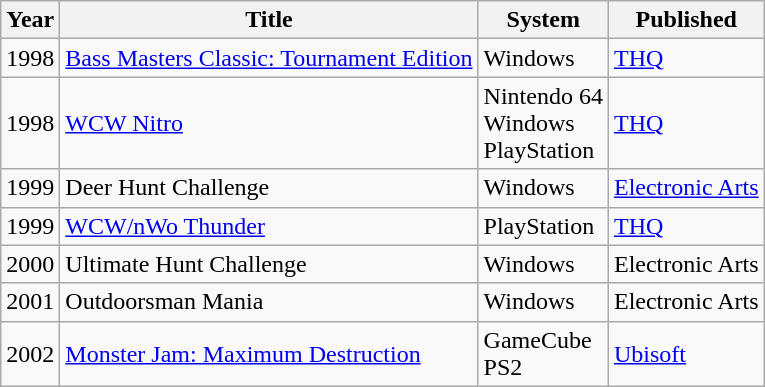<table class="wikitable">
<tr>
<th>Year</th>
<th>Title</th>
<th>System</th>
<th>Published</th>
</tr>
<tr>
<td>1998</td>
<td><a href='#'>Bass Masters Classic: Tournament Edition</a></td>
<td>Windows</td>
<td><a href='#'>THQ</a></td>
</tr>
<tr>
<td>1998</td>
<td><a href='#'>WCW Nitro</a></td>
<td>Nintendo 64<br>Windows<br>PlayStation</td>
<td><a href='#'>THQ</a></td>
</tr>
<tr>
<td>1999</td>
<td>Deer Hunt Challenge</td>
<td>Windows</td>
<td><a href='#'>Electronic Arts</a></td>
</tr>
<tr>
<td>1999</td>
<td><a href='#'>WCW/nWo Thunder</a></td>
<td>PlayStation</td>
<td><a href='#'>THQ</a></td>
</tr>
<tr>
<td>2000</td>
<td>Ultimate Hunt Challenge</td>
<td>Windows</td>
<td>Electronic Arts</td>
</tr>
<tr>
<td>2001</td>
<td>Outdoorsman Mania</td>
<td>Windows</td>
<td>Electronic Arts</td>
</tr>
<tr>
<td>2002</td>
<td><a href='#'>Monster Jam: Maximum Destruction</a></td>
<td>GameCube<br>PS2</td>
<td><a href='#'>Ubisoft</a></td>
</tr>
</table>
